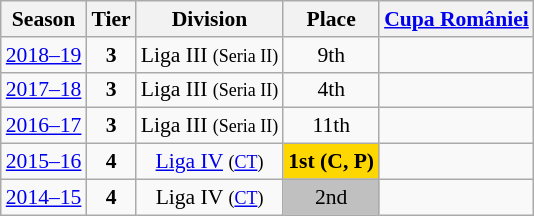<table class="wikitable" style="text-align:center; font-size:90%">
<tr>
<th>Season</th>
<th>Tier</th>
<th>Division</th>
<th>Place</th>
<th><a href='#'>Cupa României</a></th>
</tr>
<tr>
<td><a href='#'>2018–19</a></td>
<td><strong>3</strong></td>
<td>Liga III <small>(Seria II)</small></td>
<td>9th</td>
<td></td>
</tr>
<tr>
<td><a href='#'>2017–18</a></td>
<td><strong>3</strong></td>
<td>Liga III <small>(Seria II)</small></td>
<td>4th</td>
<td></td>
</tr>
<tr>
<td><a href='#'>2016–17</a></td>
<td><strong>3</strong></td>
<td>Liga III <small>(Seria II)</small></td>
<td>11th</td>
<td></td>
</tr>
<tr>
<td><a href='#'>2015–16</a></td>
<td><strong>4</strong></td>
<td><a href='#'>Liga IV</a> <small>(<a href='#'>CT</a>)</small></td>
<td align=center bgcolor=gold><strong>1st (C, P)</strong></td>
<td></td>
</tr>
<tr>
<td><a href='#'>2014–15</a></td>
<td><strong>4</strong></td>
<td>Liga IV <small>(<a href='#'>CT</a>)</small></td>
<td align=center bgcolor=silver>2nd</td>
<td></td>
</tr>
</table>
